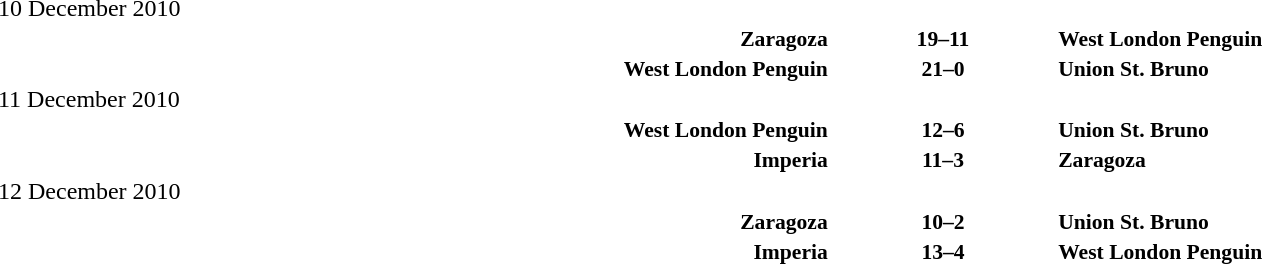<table width=100% cellspacing=1>
<tr>
<th></th>
<th></th>
<th></th>
</tr>
<tr>
<td>10 December 2010</td>
</tr>
<tr style=font-size:90%>
<td align=right><strong>Zaragoza</strong></td>
<td align=center><strong>19–11</strong></td>
<td><strong>West London Penguin</strong></td>
</tr>
<tr style=font-size:90%>
<td align=right><strong>West London Penguin</strong></td>
<td align=center><strong>21–0</strong></td>
<td><strong>Union St. Bruno</strong></td>
</tr>
<tr>
<td>11 December 2010</td>
</tr>
<tr style=font-size:90%>
<td align=right><strong>West London Penguin</strong></td>
<td align=center><strong>12–6</strong></td>
<td><strong>Union St. Bruno</strong></td>
</tr>
<tr style=font-size:90%>
<td align=right><strong>Imperia</strong></td>
<td align=center><strong>11–3</strong></td>
<td><strong>Zaragoza</strong></td>
</tr>
<tr>
<td>12 December 2010</td>
</tr>
<tr style=font-size:90%>
<td align=right><strong>Zaragoza</strong></td>
<td align=center><strong>10–2</strong></td>
<td><strong>Union St. Bruno</strong></td>
</tr>
<tr style=font-size:90%>
<td align=right><strong>Imperia</strong></td>
<td align=center><strong>13–4</strong></td>
<td><strong>West London Penguin</strong></td>
</tr>
</table>
